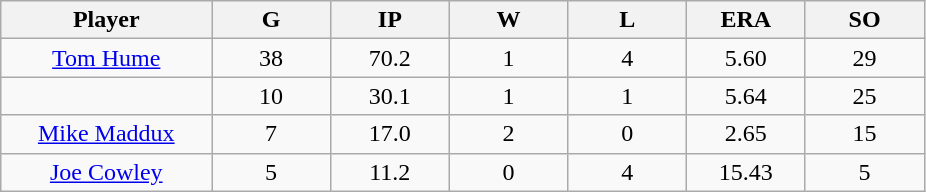<table class="wikitable sortable">
<tr>
<th bgcolor="#DDDDFF" width="16%">Player</th>
<th bgcolor="#DDDDFF" width="9%">G</th>
<th bgcolor="#DDDDFF" width="9%">IP</th>
<th bgcolor="#DDDDFF" width="9%">W</th>
<th bgcolor="#DDDDFF" width="9%">L</th>
<th bgcolor="#DDDDFF" width="9%">ERA</th>
<th bgcolor="#DDDDFF" width="9%">SO</th>
</tr>
<tr align="center">
<td><a href='#'>Tom Hume</a></td>
<td>38</td>
<td>70.2</td>
<td>1</td>
<td>4</td>
<td>5.60</td>
<td>29</td>
</tr>
<tr align=center>
<td></td>
<td>10</td>
<td>30.1</td>
<td>1</td>
<td>1</td>
<td>5.64</td>
<td>25</td>
</tr>
<tr align="center">
<td><a href='#'>Mike Maddux</a></td>
<td>7</td>
<td>17.0</td>
<td>2</td>
<td>0</td>
<td>2.65</td>
<td>15</td>
</tr>
<tr align=center>
<td><a href='#'>Joe Cowley</a></td>
<td>5</td>
<td>11.2</td>
<td>0</td>
<td>4</td>
<td>15.43</td>
<td>5</td>
</tr>
</table>
